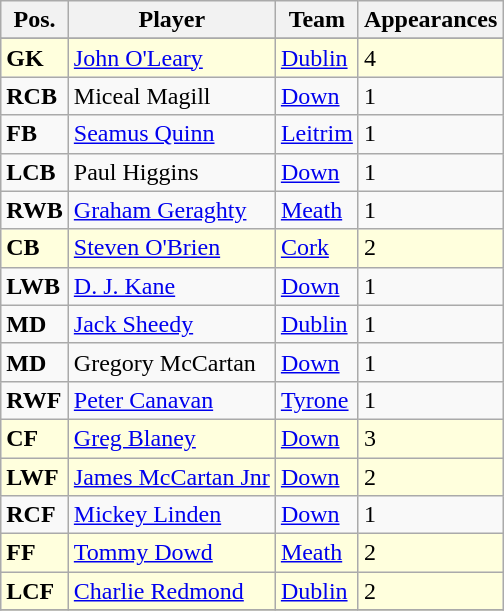<table class="wikitable">
<tr>
<th>Pos.</th>
<th>Player</th>
<th>Team</th>
<th>Appearances</th>
</tr>
<tr>
</tr>
<tr bgcolor=#FFFFDD>
<td><strong>GK </strong></td>
<td> <a href='#'>John O'Leary</a></td>
<td><a href='#'>Dublin</a></td>
<td>4</td>
</tr>
<tr>
<td><strong>RCB</strong></td>
<td> Miceal Magill</td>
<td><a href='#'>Down</a></td>
<td>1</td>
</tr>
<tr>
<td><strong>FB</strong></td>
<td> <a href='#'>Seamus Quinn</a></td>
<td><a href='#'>Leitrim</a></td>
<td>1</td>
</tr>
<tr>
<td><strong>LCB</strong></td>
<td> Paul Higgins</td>
<td><a href='#'>Down</a></td>
<td>1</td>
</tr>
<tr>
<td><strong>RWB</strong></td>
<td> <a href='#'>Graham Geraghty</a></td>
<td><a href='#'>Meath</a></td>
<td>1</td>
</tr>
<tr bgcolor=#FFFFDD>
<td><strong>CB</strong></td>
<td> <a href='#'>Steven O'Brien</a></td>
<td><a href='#'>Cork</a></td>
<td>2</td>
</tr>
<tr>
<td><strong>LWB</strong></td>
<td> <a href='#'>D. J. Kane</a></td>
<td><a href='#'>Down</a></td>
<td>1</td>
</tr>
<tr>
<td><strong>MD </strong></td>
<td> <a href='#'>Jack Sheedy</a></td>
<td><a href='#'>Dublin</a></td>
<td>1</td>
</tr>
<tr>
<td><strong>MD </strong></td>
<td> Gregory McCartan</td>
<td><a href='#'>Down</a></td>
<td>1</td>
</tr>
<tr>
<td><strong>RWF</strong></td>
<td> <a href='#'>Peter Canavan</a></td>
<td><a href='#'>Tyrone</a></td>
<td>1</td>
</tr>
<tr bgcolor=#FFFFDD>
<td><strong>CF</strong></td>
<td> <a href='#'>Greg Blaney</a></td>
<td><a href='#'>Down</a></td>
<td>3</td>
</tr>
<tr bgcolor=#FFFFDD>
<td><strong>LWF</strong></td>
<td> <a href='#'>James McCartan Jnr</a></td>
<td><a href='#'>Down</a></td>
<td>2</td>
</tr>
<tr>
<td><strong>RCF </strong></td>
<td> <a href='#'>Mickey Linden</a></td>
<td><a href='#'>Down</a></td>
<td>1</td>
</tr>
<tr bgcolor=#FFFFDD>
<td><strong>FF</strong></td>
<td> <a href='#'>Tommy Dowd</a></td>
<td><a href='#'>Meath</a></td>
<td>2</td>
</tr>
<tr bgcolor=#FFFFDD>
<td><strong>LCF</strong></td>
<td> <a href='#'>Charlie Redmond</a></td>
<td><a href='#'>Dublin</a></td>
<td>2</td>
</tr>
<tr>
</tr>
</table>
